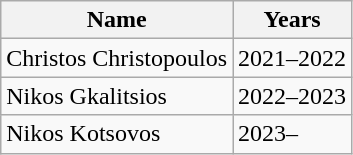<table class="wikitable">
<tr>
<th>Name</th>
<th>Years</th>
</tr>
<tr>
<td> Christos Christopoulos</td>
<td>2021–2022</td>
</tr>
<tr>
<td> Nikos Gkalitsios</td>
<td>2022–2023</td>
</tr>
<tr>
<td> Nikos Kotsovos</td>
<td>2023–</td>
</tr>
</table>
